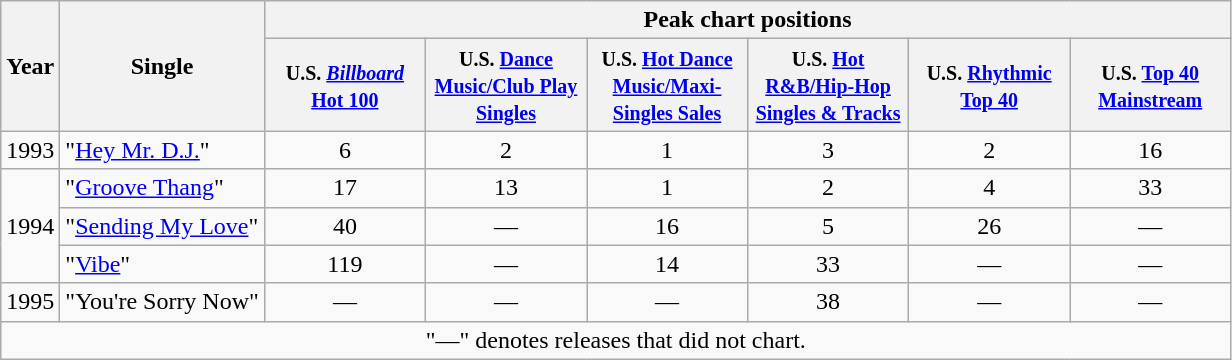<table class="wikitable">
<tr>
<th rowspan="2">Year</th>
<th rowspan="2">Single</th>
<th colspan="6">Peak chart positions</th>
</tr>
<tr>
<th width="100"><small>U.S. <a href='#'><em>Billboard</em> Hot 100</a></small></th>
<th width="100"><small>U.S. <a href='#'>Dance Music/Club Play Singles</a></small></th>
<th width="100"><small>U.S. <a href='#'>Hot Dance Music/Maxi-Singles Sales</a></small></th>
<th width="100"><small>U.S. <a href='#'>Hot R&B/Hip-Hop Singles & Tracks</a></small></th>
<th width="100"><small>U.S. <a href='#'>Rhythmic Top 40</a></small></th>
<th width="100"><small>U.S. <a href='#'>Top 40 Mainstream</a></small></th>
</tr>
<tr>
<td align="center">1993</td>
<td align="left">"<a href='#'>Hey Mr. D.J.</a>"</td>
<td align="center">6</td>
<td align="center">2</td>
<td align="center">1</td>
<td align="center">3</td>
<td align="center">2</td>
<td align="center">16</td>
</tr>
<tr>
<td align="center" rowspan="3">1994</td>
<td align="left">"<a href='#'>Groove Thang</a>"</td>
<td align="center">17</td>
<td align="center">13</td>
<td align="center">1</td>
<td align="center">2</td>
<td align="center">4</td>
<td align="center">33</td>
</tr>
<tr>
<td align="left">"<a href='#'>Sending My Love</a>"</td>
<td align="center">40</td>
<td align="center">—</td>
<td align="center">16</td>
<td align="center">5</td>
<td align="center">26</td>
<td align="center">—</td>
</tr>
<tr>
<td align="left">"<a href='#'>Vibe</a>"</td>
<td align="center">119</td>
<td align="center">—</td>
<td align="center">14</td>
<td align="center">33</td>
<td align="center">—</td>
<td align="center">—</td>
</tr>
<tr>
<td align="center">1995</td>
<td align="left">"You're Sorry Now"</td>
<td align="center">—</td>
<td align="center">—</td>
<td align="center">—</td>
<td align="center">38</td>
<td align="center">—</td>
<td align="center">—</td>
</tr>
<tr>
<td align="center" colspan="8">"—" denotes releases that did not chart.</td>
</tr>
</table>
